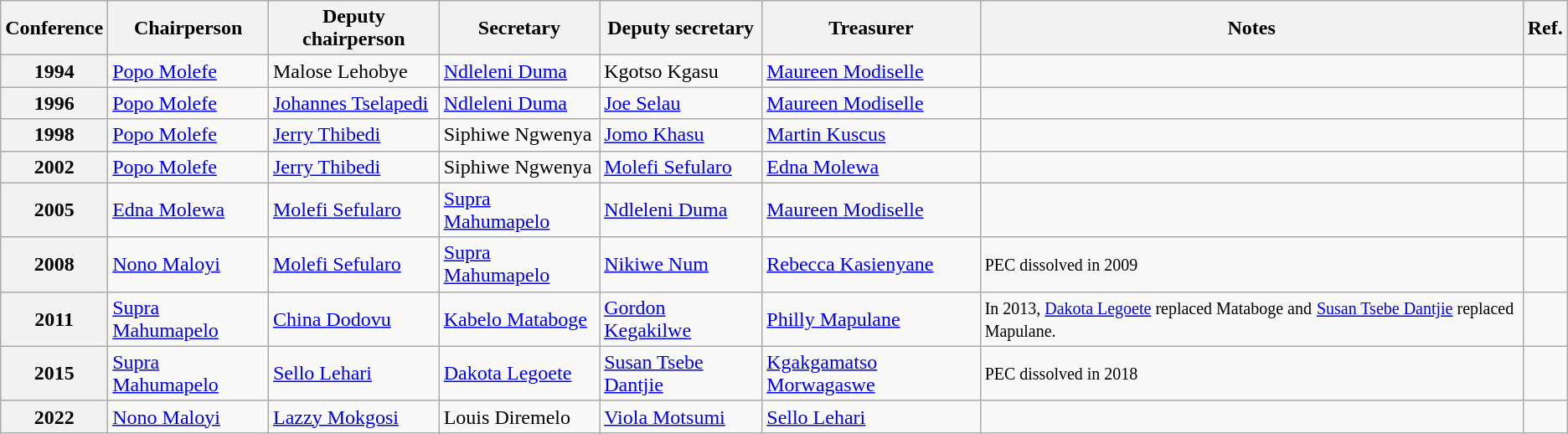<table class="wikitable">
<tr>
<th>Conference</th>
<th>Chairperson</th>
<th>Deputy chairperson</th>
<th>Secretary</th>
<th>Deputy secretary</th>
<th>Treasurer</th>
<th>Notes</th>
<th>Ref.</th>
</tr>
<tr>
<th>1994</th>
<td><a href='#'>Popo Molefe</a></td>
<td>Malose Lehobye</td>
<td><a href='#'>Ndleleni Duma</a></td>
<td>Kgotso Kgasu</td>
<td><a href='#'>Maureen Modiselle</a></td>
<td></td>
<td></td>
</tr>
<tr>
<th>1996</th>
<td><a href='#'>Popo Molefe</a></td>
<td><a href='#'>Johannes Tselapedi</a></td>
<td><a href='#'>Ndleleni Duma</a></td>
<td><a href='#'>Joe Selau</a></td>
<td><a href='#'>Maureen Modiselle</a></td>
<td></td>
<td></td>
</tr>
<tr>
<th>1998</th>
<td><a href='#'>Popo Molefe</a></td>
<td><a href='#'>Jerry Thibedi</a></td>
<td>Siphiwe Ngwenya</td>
<td><a href='#'>Jomo Khasu</a></td>
<td><a href='#'>Martin Kuscus</a></td>
<td></td>
<td></td>
</tr>
<tr>
<th>2002</th>
<td><a href='#'>Popo Molefe</a></td>
<td><a href='#'>Jerry Thibedi</a></td>
<td>Siphiwe Ngwenya</td>
<td><a href='#'>Molefi Sefularo</a></td>
<td><a href='#'>Edna Molewa</a></td>
<td></td>
<td></td>
</tr>
<tr>
<th>2005</th>
<td><a href='#'>Edna Molewa</a></td>
<td><a href='#'>Molefi Sefularo</a></td>
<td><a href='#'>Supra Mahumapelo</a></td>
<td><a href='#'>Ndleleni Duma</a></td>
<td><a href='#'>Maureen Modiselle</a></td>
<td></td>
<td></td>
</tr>
<tr>
<th>2008</th>
<td><a href='#'>Nono Maloyi</a></td>
<td><a href='#'>Molefi Sefularo</a></td>
<td><a href='#'>Supra Mahumapelo</a></td>
<td><a href='#'>Nikiwe Num</a></td>
<td><a href='#'>Rebecca Kasienyane</a></td>
<td><small>PEC dissolved in 2009</small></td>
<td></td>
</tr>
<tr>
<th>2011</th>
<td><a href='#'>Supra Mahumapelo</a></td>
<td><a href='#'>China Dodovu</a></td>
<td><a href='#'>Kabelo Mataboge</a></td>
<td><a href='#'>Gordon Kegakilwe</a></td>
<td><a href='#'>Philly Mapulane</a></td>
<td><small>In 2013, <a href='#'>Dakota Legoete</a> replaced Mataboge and</small> <small><a href='#'>Susan Tsebe Dantjie</a> replaced Mapulane.</small></td>
<td><strong></strong></td>
</tr>
<tr>
<th>2015</th>
<td><a href='#'>Supra Mahumapelo</a></td>
<td><a href='#'>Sello Lehari</a></td>
<td><a href='#'>Dakota Legoete</a></td>
<td><a href='#'>Susan Tsebe Dantjie</a></td>
<td><a href='#'>Kgakgamatso Morwagaswe</a></td>
<td><small>PEC dissolved in 2018</small></td>
<td><strong></strong></td>
</tr>
<tr>
<th>2022</th>
<td><a href='#'>Nono Maloyi</a></td>
<td><a href='#'>Lazzy Mokgosi</a></td>
<td>Louis Diremelo</td>
<td><a href='#'>Viola Motsumi</a></td>
<td><a href='#'>Sello Lehari</a></td>
<td></td>
<td><strong></strong></td>
</tr>
</table>
